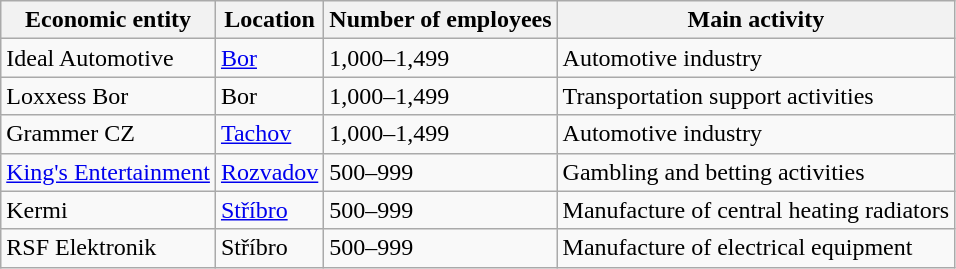<table class="wikitable sortable">
<tr>
<th>Economic entity</th>
<th>Location</th>
<th>Number of employees</th>
<th>Main activity</th>
</tr>
<tr>
<td>Ideal Automotive</td>
<td><a href='#'>Bor</a></td>
<td>1,000–1,499</td>
<td>Automotive industry</td>
</tr>
<tr>
<td>Loxxess Bor</td>
<td>Bor</td>
<td>1,000–1,499</td>
<td>Transportation support activities</td>
</tr>
<tr>
<td>Grammer CZ</td>
<td><a href='#'>Tachov</a></td>
<td>1,000–1,499</td>
<td>Automotive industry</td>
</tr>
<tr>
<td><a href='#'>King's Entertainment</a></td>
<td><a href='#'>Rozvadov</a></td>
<td>500–999</td>
<td>Gambling and betting activities</td>
</tr>
<tr>
<td>Kermi</td>
<td><a href='#'>Stříbro</a></td>
<td>500–999</td>
<td>Manufacture of central heating radiators</td>
</tr>
<tr>
<td>RSF Elektronik</td>
<td>Stříbro</td>
<td>500–999</td>
<td>Manufacture of electrical equipment</td>
</tr>
</table>
